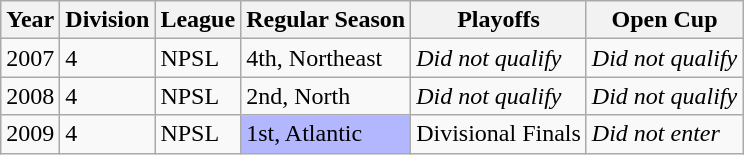<table class="wikitable">
<tr>
<th>Year</th>
<th>Division</th>
<th>League</th>
<th>Regular Season</th>
<th>Playoffs</th>
<th>Open Cup</th>
</tr>
<tr>
<td>2007</td>
<td>4</td>
<td>NPSL</td>
<td>4th, Northeast</td>
<td><em>Did not qualify</em></td>
<td><em>Did not qualify</em></td>
</tr>
<tr>
<td>2008</td>
<td>4</td>
<td>NPSL</td>
<td>2nd, North</td>
<td><em>Did not qualify</em></td>
<td><em>Did not qualify</em></td>
</tr>
<tr>
<td>2009</td>
<td>4</td>
<td>NPSL</td>
<td bgcolor="B3B7FF">1st, Atlantic</td>
<td>Divisional Finals</td>
<td><em>Did not enter</em></td>
</tr>
</table>
